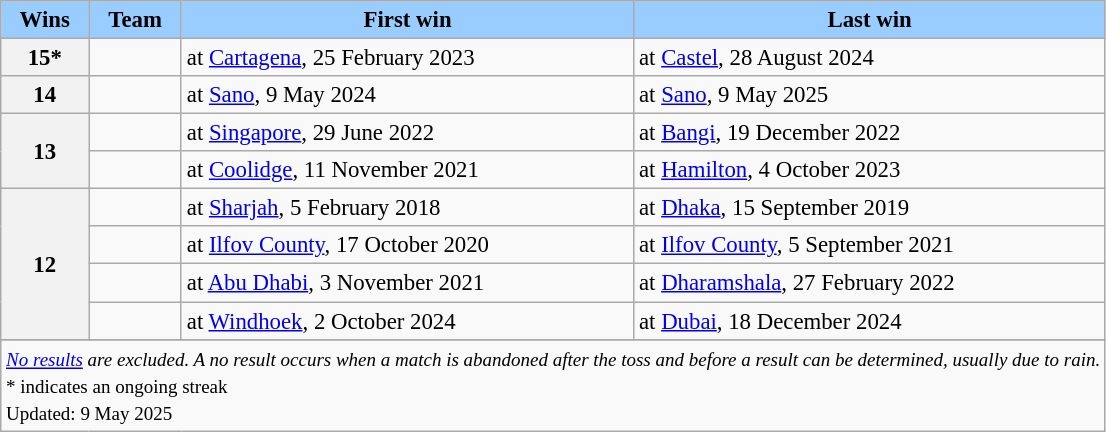<table class="wikitable sortable defaultleft" style="font-size: 95%">
<tr>
<th scope="col" style="background-color:#9cf;">Wins</th>
<th scope="col" style="background-color:#9cf;">Team</th>
<th scope="col" style="background-color:#9cf;">First win</th>
<th scope="col" style="background-color:#9cf;">Last win</th>
</tr>
<tr>
<th scope="row">15*</th>
<td></td>
<td> at <a href='#'>Cartagena</a>, 25 February 2023</td>
<td> at <a href='#'>Castel</a>, 28 August 2024</td>
</tr>
<tr>
<th scope="row">14</th>
<td></td>
<td> at <a href='#'>Sano</a>, 9 May 2024</td>
<td> at <a href='#'>Sano</a>, 9 May 2025</td>
</tr>
<tr>
<th scope="row" rowspan=2>13</th>
<td></td>
<td> at <a href='#'>Singapore</a>, 29 June 2022</td>
<td> at <a href='#'>Bangi</a>, 19 December 2022</td>
</tr>
<tr>
<td></td>
<td> at <a href='#'>Coolidge</a>, 11 November 2021</td>
<td> at <a href='#'>Hamilton</a>, 4 October 2023</td>
</tr>
<tr>
<th rowspan="4" scope="row">12</th>
<td></td>
<td> at <a href='#'>Sharjah</a>, 5 February 2018</td>
<td> at <a href='#'>Dhaka</a>, 15 September 2019</td>
</tr>
<tr>
<td></td>
<td> at <a href='#'>Ilfov County</a>, 17 October 2020</td>
<td>  at <a href='#'>Ilfov County</a>, 5 September 2021</td>
</tr>
<tr>
<td></td>
<td> at <a href='#'>Abu Dhabi</a>, 3 November 2021</td>
<td> at <a href='#'>Dharamshala</a>, 27 February 2022</td>
</tr>
<tr>
<td></td>
<td> at <a href='#'>Windhoek</a>, 2 October 2024</td>
<td> at <a href='#'>Dubai</a>, 18 December 2024</td>
</tr>
<tr>
</tr>
<tr class="sortbottom">
<td scope="row" colspan=4 style="text-align:left;"><small><em><a href='#'>No results</a> are excluded. A no result occurs when a match is abandoned after the toss and before a result can be determined, usually due to rain.</em></small><br><small>* indicates an ongoing streak</small><br><small>Updated: 9 May 2025</small></td>
</tr>
</table>
